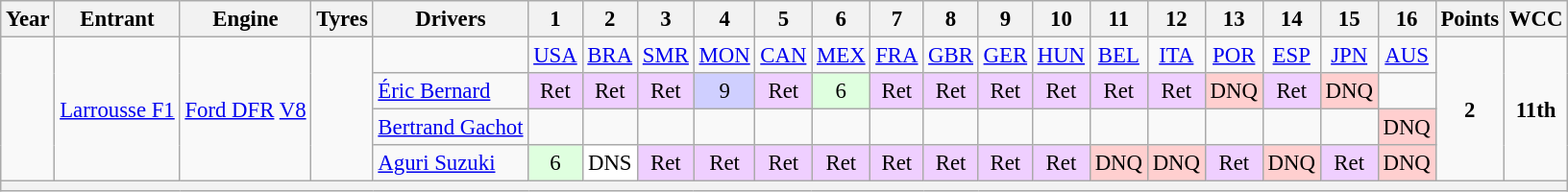<table class="wikitable" style="text-align:center; font-size:95%">
<tr>
<th>Year</th>
<th>Entrant</th>
<th>Engine</th>
<th>Tyres</th>
<th>Drivers</th>
<th>1</th>
<th>2</th>
<th>3</th>
<th>4</th>
<th>5</th>
<th>6</th>
<th>7</th>
<th>8</th>
<th>9</th>
<th>10</th>
<th>11</th>
<th>12</th>
<th>13</th>
<th>14</th>
<th>15</th>
<th>16</th>
<th>Points</th>
<th>WCC</th>
</tr>
<tr>
<td rowspan="4"></td>
<td rowspan="4"><a href='#'>Larrousse F1</a></td>
<td rowspan="4"><a href='#'>Ford DFR</a> <a href='#'>V8</a></td>
<td rowspan="4"></td>
<td></td>
<td><a href='#'>USA</a></td>
<td><a href='#'>BRA</a></td>
<td><a href='#'>SMR</a></td>
<td><a href='#'>MON</a></td>
<td><a href='#'>CAN</a></td>
<td><a href='#'>MEX</a></td>
<td><a href='#'>FRA</a></td>
<td><a href='#'>GBR</a></td>
<td><a href='#'>GER</a></td>
<td><a href='#'>HUN</a></td>
<td><a href='#'>BEL</a></td>
<td><a href='#'>ITA</a></td>
<td><a href='#'>POR</a></td>
<td><a href='#'>ESP</a></td>
<td><a href='#'>JPN</a></td>
<td><a href='#'>AUS</a></td>
<td rowspan="4"><strong>2</strong></td>
<td rowspan="4"><strong>11th</strong></td>
</tr>
<tr>
<td align="left"><a href='#'>Éric Bernard</a></td>
<td style="background:#efcfff;">Ret</td>
<td style="background:#efcfff;">Ret</td>
<td style="background:#efcfff;">Ret</td>
<td style="background:#cfcfff;">9</td>
<td style="background:#efcfff;">Ret</td>
<td style="background:#dfffdf;">6</td>
<td style="background:#efcfff;">Ret</td>
<td style="background:#efcfff;">Ret</td>
<td style="background:#efcfff;">Ret</td>
<td style="background:#efcfff;">Ret</td>
<td style="background:#efcfff;">Ret</td>
<td style="background:#efcfff;">Ret</td>
<td style="background:#ffcfcf;">DNQ</td>
<td style="background:#efcfff;">Ret</td>
<td style="background:#ffcfcf;">DNQ</td>
<td></td>
</tr>
<tr>
<td align="left"><a href='#'>Bertrand Gachot</a></td>
<td></td>
<td></td>
<td></td>
<td></td>
<td></td>
<td></td>
<td></td>
<td></td>
<td></td>
<td></td>
<td></td>
<td></td>
<td></td>
<td></td>
<td></td>
<td style="background:#ffcfcf;">DNQ</td>
</tr>
<tr>
<td align="left"><a href='#'>Aguri Suzuki</a></td>
<td style="background:#dfffdf;">6</td>
<td style="background:#FFFFFF;">DNS</td>
<td style="background:#efcfff;">Ret</td>
<td style="background:#efcfff;">Ret</td>
<td style="background:#efcfff;">Ret</td>
<td style="background:#efcfff;">Ret</td>
<td style="background:#efcfff;">Ret</td>
<td style="background:#efcfff;">Ret</td>
<td style="background:#efcfff;">Ret</td>
<td style="background:#efcfff;">Ret</td>
<td style="background:#ffcfcf;">DNQ</td>
<td style="background:#ffcfcf;">DNQ</td>
<td style="background:#efcfff;">Ret</td>
<td style="background:#ffcfcf;">DNQ</td>
<td style="background:#efcfff;">Ret</td>
<td style="background:#ffcfcf;">DNQ</td>
</tr>
<tr>
<th colspan="23"></th>
</tr>
</table>
